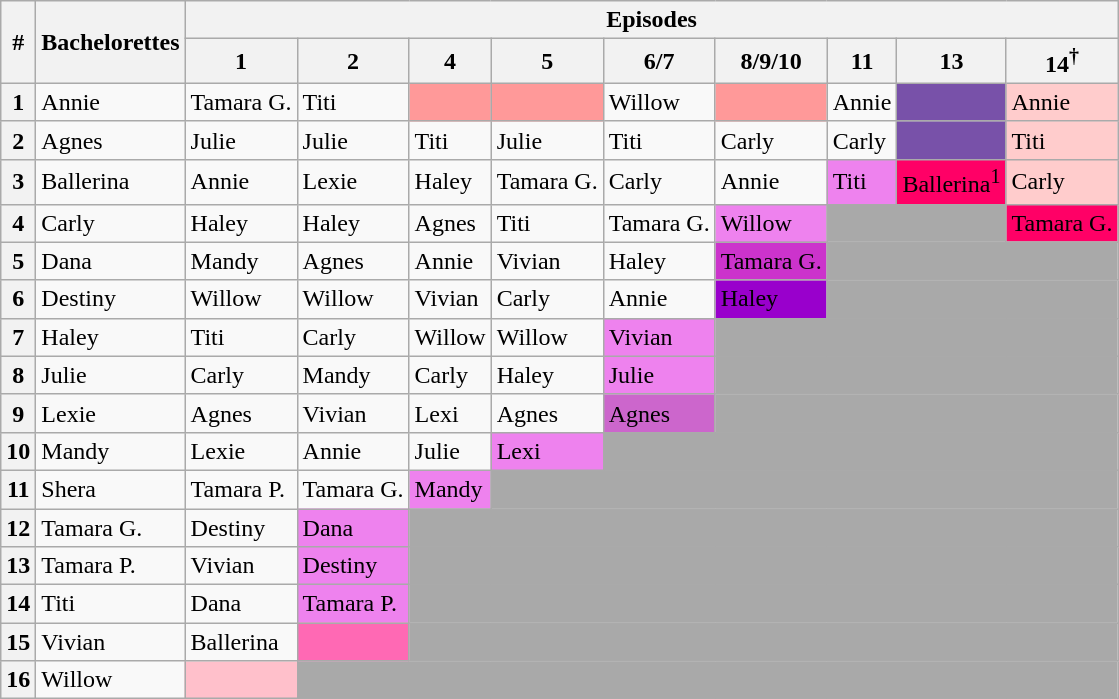<table class="wikitable">
<tr>
<th rowspan=2>#</th>
<th rowspan=2>Bachelorettes</th>
<th colspan=10>Episodes</th>
</tr>
<tr>
<th>1</th>
<th>2</th>
<th>4</th>
<th>5</th>
<th>6/7</th>
<th>8/9/10</th>
<th>11</th>
<th>13</th>
<th>14<sup>†</sup></th>
</tr>
<tr>
<th>1</th>
<td>Annie</td>
<td>Tamara G.</td>
<td>Titi</td>
<td style="background:#f99;"></td>
<td style="background:#f99;"></td>
<td>Willow</td>
<td style="background:#f99;"></td>
<td>Annie</td>
<td style="background:#7851a9;"></td>
<td style="background:#fcc;">Annie</td>
</tr>
<tr>
<th>2</th>
<td>Agnes</td>
<td>Julie</td>
<td>Julie</td>
<td>Titi</td>
<td>Julie</td>
<td>Titi</td>
<td>Carly</td>
<td>Carly</td>
<td style="background:#7851a9;"></td>
<td style="background:#fcc;">Titi</td>
</tr>
<tr>
<th>3</th>
<td>Ballerina</td>
<td>Annie</td>
<td>Lexie</td>
<td>Haley</td>
<td>Tamara G.</td>
<td>Carly</td>
<td>Annie</td>
<td style="background:violet;">Titi</td>
<td style="background:#f06;">Ballerina<sup>1</sup></td>
<td style="background:#fcc;">Carly</td>
</tr>
<tr>
<th>4</th>
<td>Carly</td>
<td>Haley</td>
<td>Haley</td>
<td>Agnes</td>
<td>Titi</td>
<td>Tamara G.</td>
<td style="background:violet;">Willow</td>
<td style="background:darkGrey;" colspan=2></td>
<td style="background:#f06;">Tamara G.</td>
</tr>
<tr>
<th>5</th>
<td>Dana</td>
<td>Mandy</td>
<td>Agnes</td>
<td>Annie</td>
<td>Vivian</td>
<td>Haley</td>
<td style="background:#c3c;">Tamara G.</td>
<td style="background:darkGrey;" colspan=3></td>
</tr>
<tr>
<th>6</th>
<td>Destiny</td>
<td>Willow</td>
<td>Willow</td>
<td>Vivian</td>
<td>Carly</td>
<td>Annie</td>
<td style="background:#90c;">Haley</td>
<td style="background:darkGrey;" colspan=3></td>
</tr>
<tr>
<th>7</th>
<td>Haley</td>
<td>Titi</td>
<td>Carly</td>
<td>Willow</td>
<td>Willow</td>
<td style="background:violet;">Vivian</td>
<td style="background:darkGrey;" colspan=4></td>
</tr>
<tr>
<th>8</th>
<td>Julie</td>
<td>Carly</td>
<td>Mandy</td>
<td>Carly</td>
<td>Haley</td>
<td style="background:violet;">Julie</td>
<td style="background:darkGrey;" colspan=5></td>
</tr>
<tr>
<th>9</th>
<td>Lexie</td>
<td>Agnes</td>
<td>Vivian</td>
<td>Lexi</td>
<td>Agnes</td>
<td style="background:#c6c;">Agnes</td>
<td style="background:darkGrey;" colspan=5></td>
</tr>
<tr>
<th>10</th>
<td>Mandy</td>
<td>Lexie</td>
<td>Annie</td>
<td>Julie</td>
<td style="background:violet;">Lexi</td>
<td style="background:darkGrey;" colspan=7></td>
</tr>
<tr>
<th>11</th>
<td>Shera</td>
<td>Tamara P.</td>
<td>Tamara G.</td>
<td style="background:violet;">Mandy</td>
<td style="background:darkGrey;" colspan=8></td>
</tr>
<tr>
<th>12</th>
<td>Tamara G.</td>
<td>Destiny</td>
<td style="background:violet;">Dana</td>
<td style="background:darkGrey;" colspan=8></td>
</tr>
<tr>
<th>13</th>
<td>Tamara P.</td>
<td>Vivian</td>
<td style="background:violet;">Destiny</td>
<td style="background:darkGrey;" colspan=8></td>
</tr>
<tr>
<th>14</th>
<td>Titi</td>
<td>Dana</td>
<td style="background:violet;">Tamara P.</td>
<td style="background:darkGrey;" colspan=8></td>
</tr>
<tr>
<th>15</th>
<td>Vivian</td>
<td>Ballerina</td>
<td style="background:hotpink;"></td>
<td style="background:darkGrey;" colspan=8></td>
</tr>
<tr>
<th>16</th>
<td>Willow</td>
<td style="background:pink;"></td>
<td style="background:darkGrey;" colspan=9></td>
</tr>
</table>
